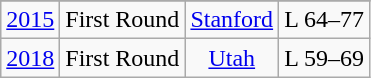<table class="wikitable" style="text-align:center">
<tr>
</tr>
<tr align="center">
<td><a href='#'>2015</a></td>
<td>First Round</td>
<td><a href='#'>Stanford</a></td>
<td>L 64–77</td>
</tr>
<tr align="center">
<td><a href='#'>2018</a></td>
<td>First Round</td>
<td><a href='#'>Utah</a></td>
<td>L 59–69</td>
</tr>
</table>
